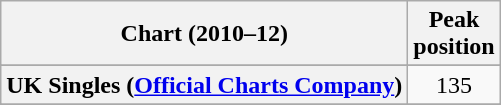<table class="wikitable sortable plainrowheaders" style="text-align:center">
<tr>
<th scope="col">Chart (2010–12)</th>
<th scope="col">Peak<br>position</th>
</tr>
<tr>
</tr>
<tr>
</tr>
<tr>
</tr>
<tr>
</tr>
<tr>
<th scope="row">UK Singles (<a href='#'>Official Charts Company</a>)</th>
<td>135</td>
</tr>
<tr>
</tr>
<tr>
</tr>
</table>
